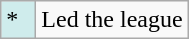<table class="wikitable">
<tr>
<td style="background:#CFECEC; width:1em">*</td>
<td>Led the league</td>
</tr>
</table>
